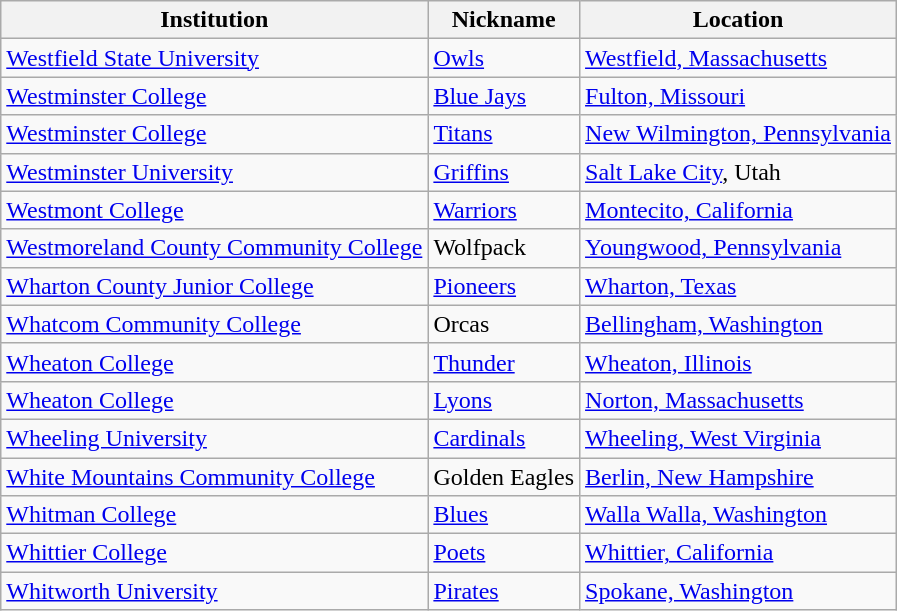<table class="wikitable">
<tr>
<th>Institution</th>
<th>Nickname</th>
<th>Location</th>
</tr>
<tr>
<td><a href='#'>Westfield State University</a></td>
<td><a href='#'>Owls</a></td>
<td><a href='#'>Westfield, Massachusetts</a></td>
</tr>
<tr>
<td><a href='#'>Westminster College</a></td>
<td><a href='#'>Blue Jays</a></td>
<td><a href='#'>Fulton, Missouri</a></td>
</tr>
<tr>
<td><a href='#'>Westminster College</a></td>
<td><a href='#'>Titans</a></td>
<td><a href='#'>New Wilmington, Pennsylvania</a></td>
</tr>
<tr>
<td><a href='#'>Westminster University</a></td>
<td><a href='#'>Griffins</a></td>
<td><a href='#'>Salt Lake City</a>, Utah</td>
</tr>
<tr>
<td><a href='#'>Westmont College</a></td>
<td><a href='#'>Warriors</a></td>
<td><a href='#'>Montecito, California</a></td>
</tr>
<tr>
<td><a href='#'>Westmoreland County Community College</a></td>
<td>Wolfpack</td>
<td><a href='#'>Youngwood, Pennsylvania</a></td>
</tr>
<tr>
<td><a href='#'>Wharton County Junior College</a></td>
<td><a href='#'>Pioneers</a></td>
<td><a href='#'>Wharton, Texas</a></td>
</tr>
<tr>
<td><a href='#'>Whatcom Community College</a></td>
<td>Orcas</td>
<td><a href='#'>Bellingham, Washington</a></td>
</tr>
<tr>
<td><a href='#'>Wheaton College</a></td>
<td><a href='#'>Thunder</a></td>
<td><a href='#'>Wheaton, Illinois</a></td>
</tr>
<tr>
<td><a href='#'>Wheaton College</a></td>
<td><a href='#'>Lyons</a></td>
<td><a href='#'>Norton, Massachusetts</a></td>
</tr>
<tr>
<td><a href='#'>Wheeling University</a></td>
<td><a href='#'>Cardinals</a></td>
<td><a href='#'>Wheeling, West Virginia</a></td>
</tr>
<tr>
<td><a href='#'>White Mountains Community College</a></td>
<td>Golden Eagles</td>
<td><a href='#'>Berlin, New Hampshire</a></td>
</tr>
<tr>
<td><a href='#'>Whitman College</a></td>
<td><a href='#'>Blues</a></td>
<td><a href='#'>Walla Walla, Washington</a></td>
</tr>
<tr>
<td><a href='#'>Whittier College</a></td>
<td><a href='#'>Poets</a></td>
<td><a href='#'>Whittier, California</a></td>
</tr>
<tr>
<td><a href='#'>Whitworth University</a></td>
<td><a href='#'>Pirates</a></td>
<td><a href='#'>Spokane, Washington</a></td>
</tr>
</table>
